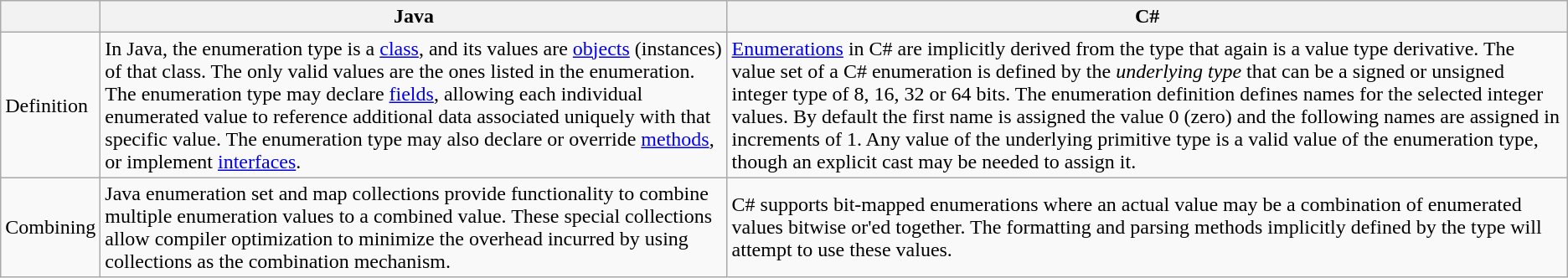<table class=wikitable>
<tr>
<th></th>
<th>Java</th>
<th>C#</th>
</tr>
<tr>
<td>Definition</td>
<td>In Java, the enumeration type is a <a href='#'>class</a>, and its values are <a href='#'>objects</a> (instances) of that class. The only valid values are the ones listed in the enumeration. The enumeration type may declare <a href='#'>fields</a>, allowing each individual enumerated value to reference additional data associated uniquely with that specific value. The enumeration type may also declare or override <a href='#'>methods</a>, or implement <a href='#'>interfaces</a>.</td>
<td><a href='#'>Enumerations</a> in C# are implicitly derived from the  type that again is a value type derivative. The value set of a C# enumeration is defined by the <em>underlying type</em> that can be a signed or unsigned integer type of 8, 16, 32 or 64 bits. The enumeration definition defines names for the selected integer values. By default the first name is assigned the value 0 (zero) and the following names are assigned in increments of 1. Any value of the underlying primitive type is a valid value of the enumeration type, though an explicit cast may be needed to assign it.</td>
</tr>
<tr>
<td>Combining</td>
<td>Java enumeration set and map collections provide functionality to combine multiple enumeration values to a combined value. These special collections allow compiler optimization to minimize the overhead incurred by using collections as the combination mechanism.</td>
<td>C# supports bit-mapped enumerations where an actual value may be a combination of enumerated values bitwise or'ed together. The formatting and parsing methods implicitly defined by the type will attempt to use these values.</td>
</tr>
</table>
